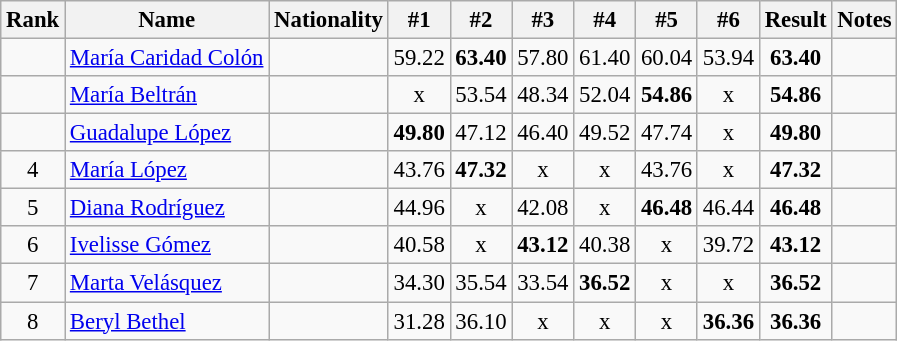<table class="wikitable sortable" style="text-align:center;font-size:95%">
<tr>
<th>Rank</th>
<th>Name</th>
<th>Nationality</th>
<th>#1</th>
<th>#2</th>
<th>#3</th>
<th>#4</th>
<th>#5</th>
<th>#6</th>
<th>Result</th>
<th>Notes</th>
</tr>
<tr>
<td></td>
<td align=left><a href='#'>María Caridad Colón</a></td>
<td align=left></td>
<td>59.22</td>
<td><strong>63.40</strong></td>
<td>57.80</td>
<td>61.40</td>
<td>60.04</td>
<td>53.94</td>
<td><strong>63.40</strong></td>
<td></td>
</tr>
<tr>
<td></td>
<td align=left><a href='#'>María Beltrán</a></td>
<td align=left></td>
<td>x</td>
<td>53.54</td>
<td>48.34</td>
<td>52.04</td>
<td><strong>54.86</strong></td>
<td>x</td>
<td><strong>54.86</strong></td>
<td></td>
</tr>
<tr>
<td></td>
<td align=left><a href='#'>Guadalupe López</a></td>
<td align=left></td>
<td><strong>49.80</strong></td>
<td>47.12</td>
<td>46.40</td>
<td>49.52</td>
<td>47.74</td>
<td>x</td>
<td><strong>49.80</strong></td>
<td></td>
</tr>
<tr>
<td>4</td>
<td align=left><a href='#'>María López</a></td>
<td align=left></td>
<td>43.76</td>
<td><strong>47.32</strong></td>
<td>x</td>
<td>x</td>
<td>43.76</td>
<td>x</td>
<td><strong>47.32</strong></td>
<td></td>
</tr>
<tr>
<td>5</td>
<td align=left><a href='#'>Diana Rodríguez</a></td>
<td align=left></td>
<td>44.96</td>
<td>x</td>
<td>42.08</td>
<td>x</td>
<td><strong>46.48</strong></td>
<td>46.44</td>
<td><strong>46.48</strong></td>
<td></td>
</tr>
<tr>
<td>6</td>
<td align=left><a href='#'>Ivelisse Gómez</a></td>
<td align=left></td>
<td>40.58</td>
<td>x</td>
<td><strong>43.12</strong></td>
<td>40.38</td>
<td>x</td>
<td>39.72</td>
<td><strong>43.12</strong></td>
<td></td>
</tr>
<tr>
<td>7</td>
<td align=left><a href='#'>Marta Velásquez</a></td>
<td align=left></td>
<td>34.30</td>
<td>35.54</td>
<td>33.54</td>
<td><strong>36.52</strong></td>
<td>x</td>
<td>x</td>
<td><strong>36.52</strong></td>
<td></td>
</tr>
<tr>
<td>8</td>
<td align=left><a href='#'>Beryl Bethel</a></td>
<td align=left></td>
<td>31.28</td>
<td>36.10</td>
<td>x</td>
<td>x</td>
<td>x</td>
<td><strong>36.36</strong></td>
<td><strong>36.36</strong></td>
<td></td>
</tr>
</table>
